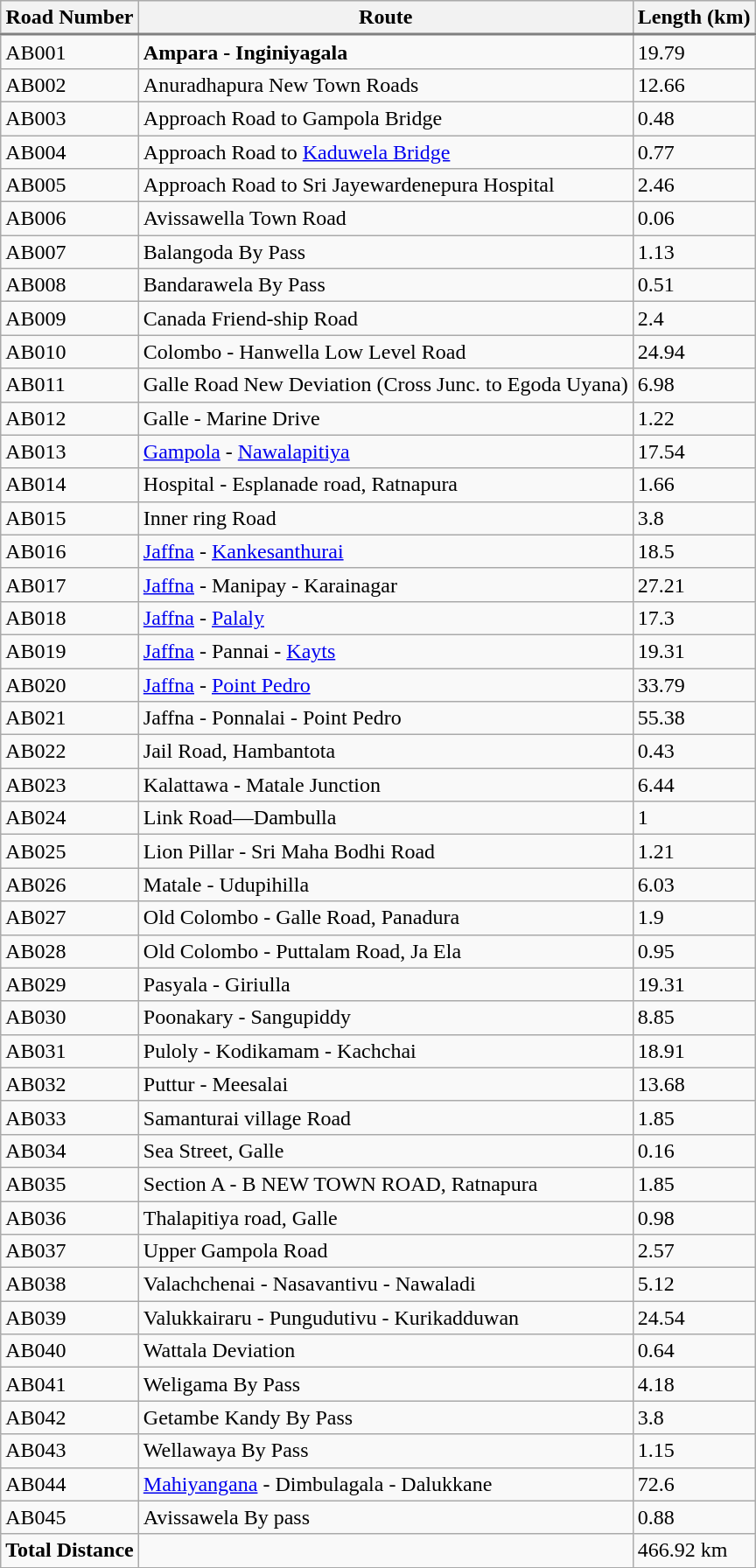<table class="wikitable sortable align=left border=1 cellpadding=6 cellspacing=0 style="margin: 0 0 0 1em; background: #ffffff; border: 1px #aaaaaa solid; border-collapse: collapse; text-align:left; font-size: 95%;">
<tr style="text-align:center; background: #efefef; border-bottom:2px solid gray;">
<th>Road Number</th>
<th>Route</th>
<th>Length (km)</th>
</tr>
<tr>
<td>AB001</td>
<td><strong>Ampara - Inginiyagala</strong></td>
<td>19.79</td>
</tr>
<tr>
<td>AB002</td>
<td>Anuradhapura New Town Roads</td>
<td>12.66</td>
</tr>
<tr>
<td>AB003</td>
<td>Approach Road to Gampola Bridge</td>
<td>0.48</td>
</tr>
<tr>
<td>AB004</td>
<td>Approach Road to <a href='#'>Kaduwela Bridge</a></td>
<td>0.77</td>
</tr>
<tr>
<td>AB005</td>
<td>Approach Road to Sri Jayewardenepura Hospital</td>
<td>2.46</td>
</tr>
<tr>
<td>AB006</td>
<td>Avissawella Town Road</td>
<td>0.06</td>
</tr>
<tr>
<td>AB007</td>
<td>Balangoda By Pass</td>
<td>1.13</td>
</tr>
<tr>
<td>AB008</td>
<td>Bandarawela By Pass</td>
<td>0.51</td>
</tr>
<tr>
<td>AB009</td>
<td>Canada Friend-ship Road</td>
<td>2.4</td>
</tr>
<tr>
<td>AB010</td>
<td>Colombo - Hanwella Low Level Road</td>
<td>24.94</td>
</tr>
<tr>
<td>AB011</td>
<td>Galle Road New Deviation (Cross Junc. to Egoda Uyana)</td>
<td>6.98</td>
</tr>
<tr>
<td>AB012</td>
<td>Galle - Marine Drive</td>
<td>1.22</td>
</tr>
<tr>
<td>AB013</td>
<td><a href='#'>Gampola</a> - <a href='#'>Nawalapitiya</a></td>
<td>17.54</td>
</tr>
<tr>
<td>AB014</td>
<td>Hospital - Esplanade road, Ratnapura</td>
<td>1.66</td>
</tr>
<tr>
<td>AB015</td>
<td>Inner ring Road</td>
<td>3.8</td>
</tr>
<tr>
<td>AB016</td>
<td><a href='#'>Jaffna</a> - <a href='#'>Kankesanthurai</a></td>
<td>18.5</td>
</tr>
<tr>
<td>AB017</td>
<td><a href='#'>Jaffna</a> - Manipay - Karainagar</td>
<td>27.21</td>
</tr>
<tr>
<td>AB018</td>
<td><a href='#'>Jaffna</a> - <a href='#'>Palaly</a></td>
<td>17.3</td>
</tr>
<tr>
<td>AB019</td>
<td><a href='#'>Jaffna</a> - Pannai - <a href='#'>Kayts</a></td>
<td>19.31</td>
</tr>
<tr>
<td>AB020</td>
<td><a href='#'>Jaffna</a> - <a href='#'>Point Pedro</a></td>
<td>33.79</td>
</tr>
<tr>
<td>AB021</td>
<td>Jaffna - Ponnalai - Point Pedro</td>
<td>55.38</td>
</tr>
<tr>
<td>AB022</td>
<td>Jail Road, Hambantota</td>
<td>0.43</td>
</tr>
<tr>
<td>AB023</td>
<td>Kalattawa - Matale Junction</td>
<td>6.44</td>
</tr>
<tr>
<td>AB024</td>
<td>Link Road—Dambulla</td>
<td>1</td>
</tr>
<tr>
<td>AB025</td>
<td>Lion Pillar - Sri Maha Bodhi Road</td>
<td>1.21</td>
</tr>
<tr>
<td>AB026</td>
<td>Matale - Udupihilla</td>
<td>6.03</td>
</tr>
<tr>
<td>AB027</td>
<td>Old Colombo - Galle Road, Panadura</td>
<td>1.9</td>
</tr>
<tr>
<td>AB028</td>
<td>Old Colombo - Puttalam Road, Ja Ela</td>
<td>0.95</td>
</tr>
<tr>
<td>AB029</td>
<td>Pasyala - Giriulla</td>
<td>19.31</td>
</tr>
<tr>
<td>AB030</td>
<td>Poonakary - Sangupiddy</td>
<td>8.85</td>
</tr>
<tr>
<td>AB031</td>
<td>Puloly - Kodikamam - Kachchai</td>
<td>18.91</td>
</tr>
<tr>
<td>AB032</td>
<td>Puttur - Meesalai</td>
<td>13.68</td>
</tr>
<tr>
<td>AB033</td>
<td>Samanturai village Road</td>
<td>1.85</td>
</tr>
<tr>
<td>AB034</td>
<td>Sea Street, Galle</td>
<td>0.16</td>
</tr>
<tr>
<td>AB035</td>
<td>Section A - B NEW TOWN ROAD, Ratnapura</td>
<td>1.85</td>
</tr>
<tr>
<td>AB036</td>
<td>Thalapitiya road, Galle</td>
<td>0.98</td>
</tr>
<tr>
<td>AB037</td>
<td>Upper Gampola Road</td>
<td>2.57</td>
</tr>
<tr>
<td>AB038</td>
<td>Valachchenai - Nasavantivu - Nawaladi</td>
<td>5.12</td>
</tr>
<tr>
<td>AB039</td>
<td>Valukkairaru - Pungudutivu - Kurikadduwan</td>
<td>24.54</td>
</tr>
<tr>
<td>AB040</td>
<td>Wattala Deviation</td>
<td>0.64</td>
</tr>
<tr>
<td>AB041</td>
<td>Weligama By Pass</td>
<td>4.18</td>
</tr>
<tr>
<td>AB042</td>
<td>Getambe Kandy By Pass</td>
<td>3.8</td>
</tr>
<tr>
<td>AB043</td>
<td>Wellawaya By Pass</td>
<td>1.15</td>
</tr>
<tr>
<td>AB044</td>
<td><a href='#'>Mahiyangana</a> - Dimbulagala - Dalukkane</td>
<td>72.6</td>
</tr>
<tr>
<td>AB045</td>
<td>Avissawela By pass</td>
<td>0.88</td>
</tr>
<tr>
<td><strong>Total Distance</strong></td>
<td></td>
<td>466.92 km</td>
</tr>
<tr>
</tr>
</table>
